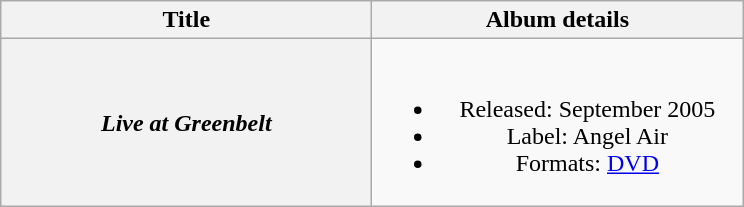<table class="wikitable plainrowheaders" style="text-align:center;">
<tr>
<th scope="col" style="width:15em;">Title</th>
<th scope="col" style="width:15em;">Album details</th>
</tr>
<tr>
<th scope="row"><em>Live at Greenbelt</em></th>
<td><br><ul><li>Released: September 2005</li><li>Label: Angel Air</li><li>Formats: <a href='#'>DVD</a></li></ul></td>
</tr>
</table>
